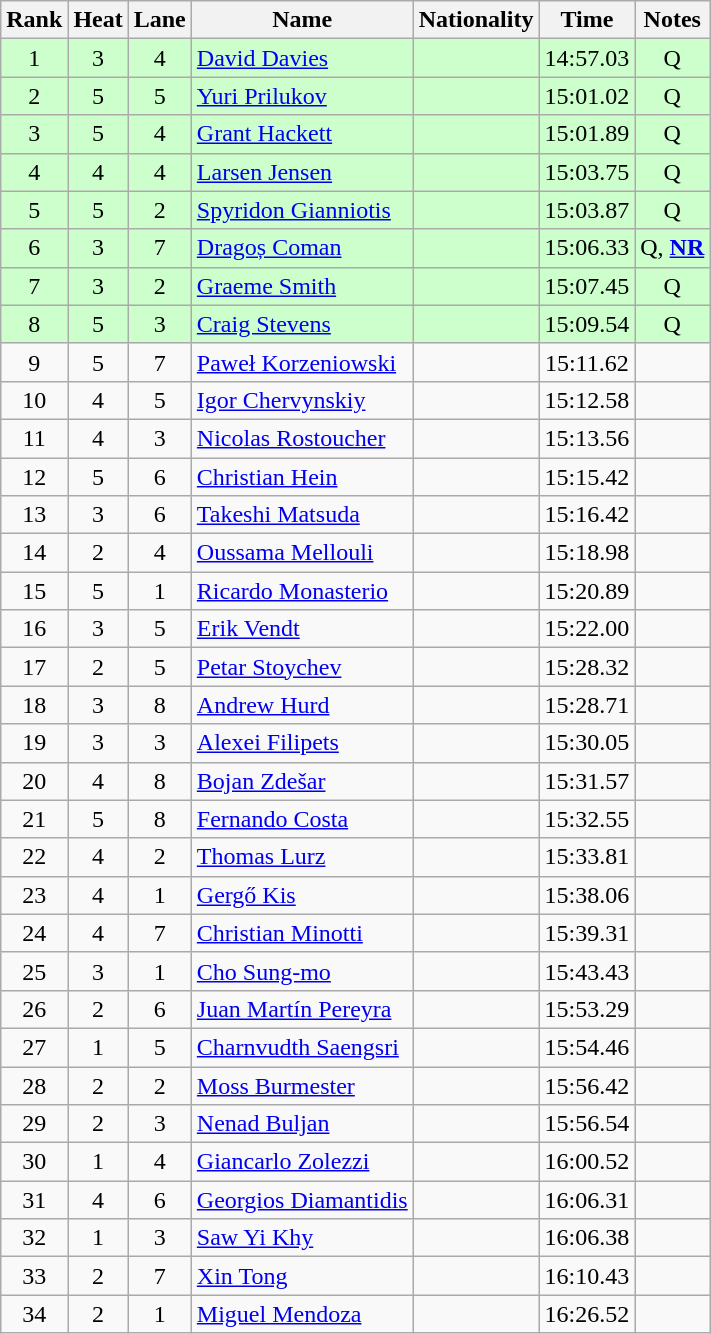<table class="wikitable sortable" style="text-align:center">
<tr>
<th>Rank</th>
<th>Heat</th>
<th>Lane</th>
<th>Name</th>
<th>Nationality</th>
<th>Time</th>
<th>Notes</th>
</tr>
<tr bgcolor=#ccffcc>
<td>1</td>
<td>3</td>
<td>4</td>
<td align=left><a href='#'>David Davies</a></td>
<td align=left></td>
<td>14:57.03</td>
<td>Q</td>
</tr>
<tr bgcolor=#ccffcc>
<td>2</td>
<td>5</td>
<td>5</td>
<td align=left><a href='#'>Yuri Prilukov</a></td>
<td align=left></td>
<td>15:01.02</td>
<td>Q</td>
</tr>
<tr bgcolor=#ccffcc>
<td>3</td>
<td>5</td>
<td>4</td>
<td align=left><a href='#'>Grant Hackett</a></td>
<td align=left></td>
<td>15:01.89</td>
<td>Q</td>
</tr>
<tr bgcolor=#ccffcc>
<td>4</td>
<td>4</td>
<td>4</td>
<td align=left><a href='#'>Larsen Jensen</a></td>
<td align=left></td>
<td>15:03.75</td>
<td>Q</td>
</tr>
<tr bgcolor=#ccffcc>
<td>5</td>
<td>5</td>
<td>2</td>
<td align=left><a href='#'>Spyridon Gianniotis</a></td>
<td align=left></td>
<td>15:03.87</td>
<td>Q</td>
</tr>
<tr bgcolor=#ccffcc>
<td>6</td>
<td>3</td>
<td>7</td>
<td align=left><a href='#'>Dragoș Coman</a></td>
<td align=left></td>
<td>15:06.33</td>
<td>Q, <strong><a href='#'>NR</a></strong></td>
</tr>
<tr bgcolor=#ccffcc>
<td>7</td>
<td>3</td>
<td>2</td>
<td align=left><a href='#'>Graeme Smith</a></td>
<td align=left></td>
<td>15:07.45</td>
<td>Q</td>
</tr>
<tr bgcolor=#ccffcc>
<td>8</td>
<td>5</td>
<td>3</td>
<td align=left><a href='#'>Craig Stevens</a></td>
<td align=left></td>
<td>15:09.54</td>
<td>Q</td>
</tr>
<tr>
<td>9</td>
<td>5</td>
<td>7</td>
<td align=left><a href='#'>Paweł Korzeniowski</a></td>
<td align=left></td>
<td>15:11.62</td>
<td></td>
</tr>
<tr>
<td>10</td>
<td>4</td>
<td>5</td>
<td align=left><a href='#'>Igor Chervynskiy</a></td>
<td align=left></td>
<td>15:12.58</td>
<td></td>
</tr>
<tr>
<td>11</td>
<td>4</td>
<td>3</td>
<td align=left><a href='#'>Nicolas Rostoucher</a></td>
<td align=left></td>
<td>15:13.56</td>
<td></td>
</tr>
<tr>
<td>12</td>
<td>5</td>
<td>6</td>
<td align=left><a href='#'>Christian Hein</a></td>
<td align=left></td>
<td>15:15.42</td>
<td></td>
</tr>
<tr>
<td>13</td>
<td>3</td>
<td>6</td>
<td align=left><a href='#'>Takeshi Matsuda</a></td>
<td align=left></td>
<td>15:16.42</td>
<td></td>
</tr>
<tr>
<td>14</td>
<td>2</td>
<td>4</td>
<td align=left><a href='#'>Oussama Mellouli</a></td>
<td align=left></td>
<td>15:18.98</td>
<td></td>
</tr>
<tr>
<td>15</td>
<td>5</td>
<td>1</td>
<td align=left><a href='#'>Ricardo Monasterio</a></td>
<td align=left></td>
<td>15:20.89</td>
<td></td>
</tr>
<tr>
<td>16</td>
<td>3</td>
<td>5</td>
<td align=left><a href='#'>Erik Vendt</a></td>
<td align=left></td>
<td>15:22.00</td>
<td></td>
</tr>
<tr>
<td>17</td>
<td>2</td>
<td>5</td>
<td align=left><a href='#'>Petar Stoychev</a></td>
<td align=left></td>
<td>15:28.32</td>
<td></td>
</tr>
<tr>
<td>18</td>
<td>3</td>
<td>8</td>
<td align=left><a href='#'>Andrew Hurd</a></td>
<td align=left></td>
<td>15:28.71</td>
<td></td>
</tr>
<tr>
<td>19</td>
<td>3</td>
<td>3</td>
<td align=left><a href='#'>Alexei Filipets</a></td>
<td align=left></td>
<td>15:30.05</td>
<td></td>
</tr>
<tr>
<td>20</td>
<td>4</td>
<td>8</td>
<td align=left><a href='#'>Bojan Zdešar</a></td>
<td align=left></td>
<td>15:31.57</td>
<td></td>
</tr>
<tr>
<td>21</td>
<td>5</td>
<td>8</td>
<td align=left><a href='#'>Fernando Costa</a></td>
<td align=left></td>
<td>15:32.55</td>
<td></td>
</tr>
<tr>
<td>22</td>
<td>4</td>
<td>2</td>
<td align=left><a href='#'>Thomas Lurz</a></td>
<td align=left></td>
<td>15:33.81</td>
<td></td>
</tr>
<tr>
<td>23</td>
<td>4</td>
<td>1</td>
<td align=left><a href='#'>Gergő Kis</a></td>
<td align=left></td>
<td>15:38.06</td>
<td></td>
</tr>
<tr>
<td>24</td>
<td>4</td>
<td>7</td>
<td align=left><a href='#'>Christian Minotti</a></td>
<td align=left></td>
<td>15:39.31</td>
<td></td>
</tr>
<tr>
<td>25</td>
<td>3</td>
<td>1</td>
<td align=left><a href='#'>Cho Sung-mo</a></td>
<td align=left></td>
<td>15:43.43</td>
<td></td>
</tr>
<tr>
<td>26</td>
<td>2</td>
<td>6</td>
<td align=left><a href='#'>Juan Martín Pereyra</a></td>
<td align=left></td>
<td>15:53.29</td>
<td></td>
</tr>
<tr>
<td>27</td>
<td>1</td>
<td>5</td>
<td align=left><a href='#'>Charnvudth Saengsri</a></td>
<td align=left></td>
<td>15:54.46</td>
<td></td>
</tr>
<tr>
<td>28</td>
<td>2</td>
<td>2</td>
<td align=left><a href='#'>Moss Burmester</a></td>
<td align=left></td>
<td>15:56.42</td>
<td></td>
</tr>
<tr>
<td>29</td>
<td>2</td>
<td>3</td>
<td align=left><a href='#'>Nenad Buljan</a></td>
<td align=left></td>
<td>15:56.54</td>
<td></td>
</tr>
<tr>
<td>30</td>
<td>1</td>
<td>4</td>
<td align=left><a href='#'>Giancarlo Zolezzi</a></td>
<td align=left></td>
<td>16:00.52</td>
<td></td>
</tr>
<tr>
<td>31</td>
<td>4</td>
<td>6</td>
<td align=left><a href='#'>Georgios Diamantidis</a></td>
<td align=left></td>
<td>16:06.31</td>
<td></td>
</tr>
<tr>
<td>32</td>
<td>1</td>
<td>3</td>
<td align=left><a href='#'>Saw Yi Khy</a></td>
<td align=left></td>
<td>16:06.38</td>
<td></td>
</tr>
<tr>
<td>33</td>
<td>2</td>
<td>7</td>
<td align=left><a href='#'>Xin Tong</a></td>
<td align=left></td>
<td>16:10.43</td>
<td></td>
</tr>
<tr>
<td>34</td>
<td>2</td>
<td>1</td>
<td align=left><a href='#'>Miguel Mendoza</a></td>
<td align=left></td>
<td>16:26.52</td>
<td></td>
</tr>
</table>
